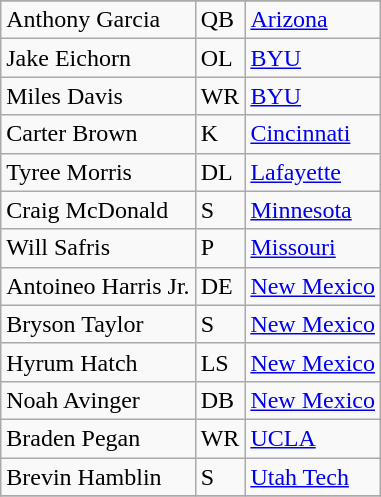<table class="wikitable sortable">
<tr>
</tr>
<tr>
<td>Anthony Garcia</td>
<td>QB</td>
<td><a href='#'>Arizona</a></td>
</tr>
<tr>
<td>Jake Eichorn</td>
<td>OL</td>
<td><a href='#'>BYU</a></td>
</tr>
<tr>
<td>Miles Davis</td>
<td>WR</td>
<td><a href='#'>BYU</a></td>
</tr>
<tr>
<td>Carter Brown</td>
<td>K</td>
<td><a href='#'>Cincinnati</a></td>
</tr>
<tr>
<td>Tyree Morris</td>
<td>DL</td>
<td><a href='#'>Lafayette</a></td>
</tr>
<tr>
<td>Craig McDonald</td>
<td>S</td>
<td><a href='#'>Minnesota</a></td>
</tr>
<tr>
<td>Will Safris</td>
<td>P</td>
<td><a href='#'>Missouri</a></td>
</tr>
<tr>
<td>Antoineo Harris Jr.</td>
<td>DE</td>
<td><a href='#'>New Mexico</a></td>
</tr>
<tr>
<td>Bryson Taylor</td>
<td>S</td>
<td><a href='#'>New Mexico</a></td>
</tr>
<tr>
<td>Hyrum Hatch</td>
<td>LS</td>
<td><a href='#'>New Mexico</a></td>
</tr>
<tr>
<td>Noah Avinger</td>
<td>DB</td>
<td><a href='#'>New Mexico</a></td>
</tr>
<tr>
<td>Braden Pegan</td>
<td>WR</td>
<td><a href='#'>UCLA</a></td>
</tr>
<tr>
<td>Brevin Hamblin</td>
<td>S</td>
<td><a href='#'>Utah Tech</a></td>
</tr>
<tr>
</tr>
</table>
